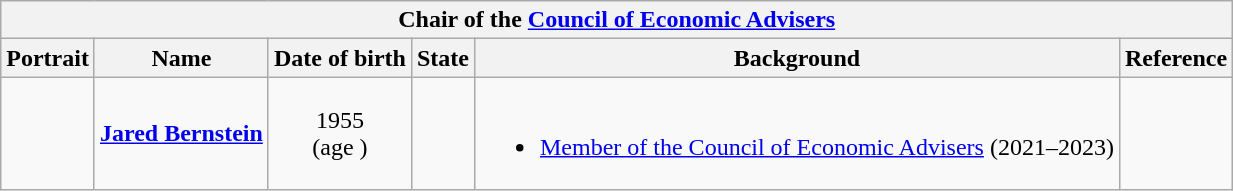<table class="wikitable collapsible" style="text-align:center;">
<tr>
<th colspan="6">Chair of the <a href='#'>Council of Economic Advisers</a></th>
</tr>
<tr>
<th>Portrait</th>
<th>Name</th>
<th>Date of birth</th>
<th>State</th>
<th>Background</th>
<th>Reference</th>
</tr>
<tr>
<td></td>
<td><strong><a href='#'>Jared Bernstein</a></strong></td>
<td>1955<br>(age )</td>
<td></td>
<td><br><ul><li><a href='#'>Member of the Council of Economic Advisers</a> (2021–2023)</li></ul></td>
<td></td>
</tr>
</table>
